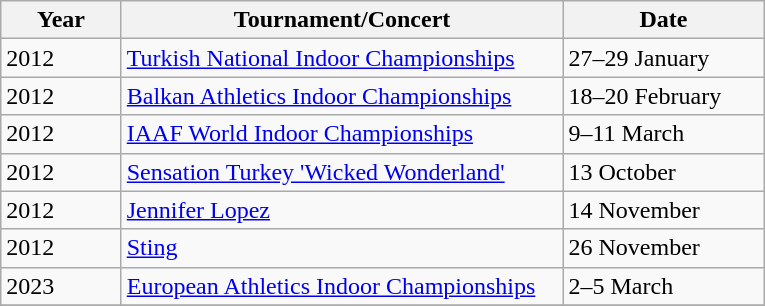<table class="wikitable sortable">
<tr>
<th width="15%">Year</th>
<th width="55%">Tournament/Concert</th>
<th width="25%">Date</th>
</tr>
<tr>
<td>2012</td>
<td><a href='#'>Turkish National Indoor Championships</a></td>
<td>27–29 January</td>
</tr>
<tr>
<td>2012</td>
<td><a href='#'>Balkan Athletics Indoor Championships</a></td>
<td>18–20 February</td>
</tr>
<tr>
<td>2012</td>
<td><a href='#'>IAAF World Indoor Championships</a></td>
<td>9–11 March</td>
</tr>
<tr>
<td>2012</td>
<td><a href='#'>Sensation Turkey 'Wicked Wonderland'</a></td>
<td>13 October</td>
</tr>
<tr>
<td>2012</td>
<td><a href='#'>Jennifer Lopez</a></td>
<td>14 November</td>
</tr>
<tr>
<td>2012</td>
<td><a href='#'>Sting</a></td>
<td>26 November</td>
</tr>
<tr>
<td>2023</td>
<td><a href='#'>European Athletics Indoor Championships</a></td>
<td>2–5 March</td>
</tr>
<tr class="sortbottom">
</tr>
</table>
